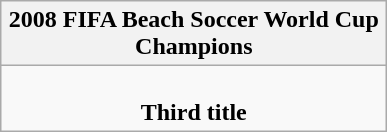<table class="wikitable" style=text-align:center>
<tr>
<th width=250><strong>2008 FIFA Beach Soccer World Cup<br>Champions</strong></th>
</tr>
<tr>
<td><strong></strong><br><strong>Third title</strong><br></td>
</tr>
</table>
